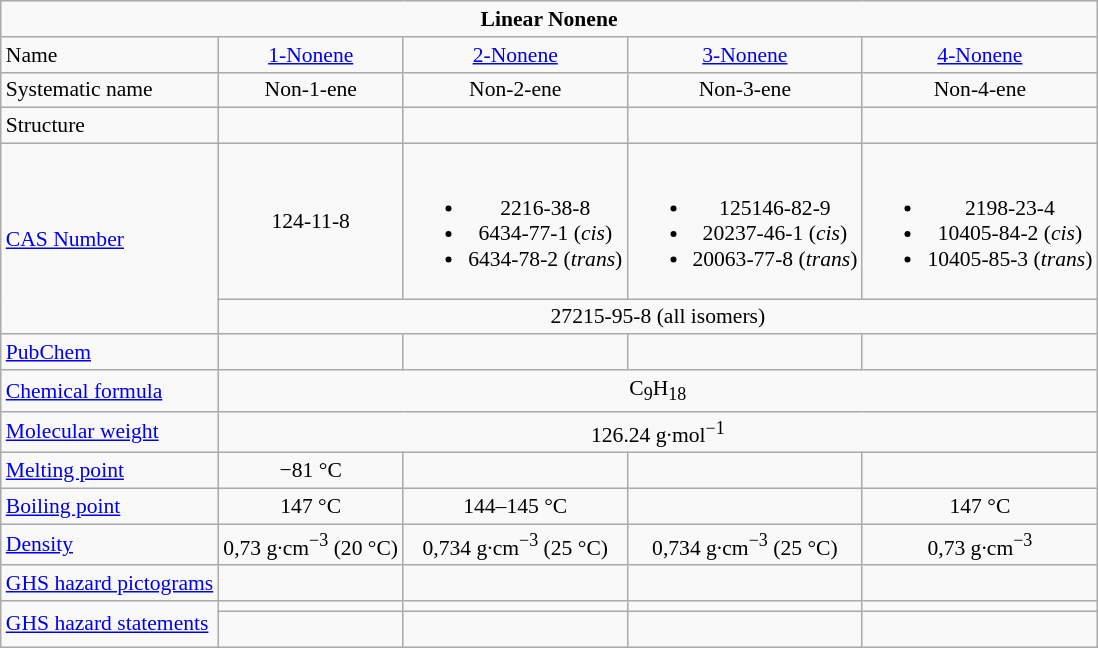<table class="wikitable" style="text-align:center; font-size:90%">
<tr>
<td class="hintergrundfarbe6" colspan="5"><strong>Linear Nonene</strong></td>
</tr>
<tr>
<td class="hintergrundfarbe5" align="left">Name</td>
<td><a href='#'>1-Nonene</a></td>
<td><a href='#'>2-Nonene</a></td>
<td><a href='#'>3-Nonene</a></td>
<td><a href='#'>4-Nonene</a></td>
</tr>
<tr>
<td class="hintergrundfarbe5" align="left">Systematic name</td>
<td>Non-1-ene</td>
<td>Non-2-ene</td>
<td>Non-3-ene</td>
<td>Non-4-ene</td>
</tr>
<tr>
<td class="hintergrundfarbe5" align="left">Structure</td>
<td></td>
<td><br></td>
<td><br></td>
<td><br></td>
</tr>
<tr>
<td rowspan="2" class="hintergrundfarbe5" align="left"><a href='#'>CAS Number</a></td>
<td>124-11-8</td>
<td><br><ul><li>2216-38-8</li><li>6434-77-1 (<em>cis</em>)</li><li>6434-78-2 (<em>trans</em>)</li></ul></td>
<td><br><ul><li>125146-82-9</li><li>20237-46-1 (<em>cis</em>)</li><li>20063-77-8 (<em>trans</em>)</li></ul></td>
<td><br><ul><li>2198-23-4</li><li>10405-84-2 (<em>cis</em>)</li><li>10405-85-3 (<em>trans</em>)</li></ul></td>
</tr>
<tr>
<td colspan="4">27215-95-8 (all isomers)</td>
</tr>
<tr>
<td class="hintergrundfarbe5" align="left"><a href='#'>PubChem</a></td>
<td></td>
<td></td>
<td></td>
<td></td>
</tr>
<tr>
<td class="hintergrundfarbe5" align="left"><a href='#'>Chemical formula</a></td>
<td colspan="4">C<sub>9</sub>H<sub>18</sub></td>
</tr>
<tr>
<td class="hintergrundfarbe5" align="left"><a href='#'>Molecular weight</a></td>
<td colspan="4">126.24 g·mol<sup>−1</sup></td>
</tr>
<tr>
<td class="hintergrundfarbe5" align="left"><a href='#'>Melting point</a></td>
<td>−81 °C</td>
<td></td>
<td></td>
<td></td>
</tr>
<tr>
<td class="hintergrundfarbe5" align="left"><a href='#'>Boiling point</a></td>
<td>147 °C</td>
<td>144–145 °C</td>
<td></td>
<td>147 °C</td>
</tr>
<tr>
<td class="hintergrundfarbe5" align="left"><a href='#'>Density</a></td>
<td>0,73 g·cm<sup>−3</sup> (20 °C)</td>
<td>0,734 g·cm<sup>−3</sup> (25 °C)</td>
<td>0,734 g·cm<sup>−3</sup> (25 °C)</td>
<td>0,73 g·cm<sup>−3</sup></td>
</tr>
<tr>
<td class="hintergrundfarbe5" align="left"><a href='#'>GHS hazard pictograms</a></td>
<td></td>
<td></td>
<td></td>
<td></td>
</tr>
<tr>
<td class="hintergrundfarbe5" align="left" rowspan="3"><a href='#'>GHS hazard statements</a></td>
<td></td>
<td></td>
<td></td>
<td></td>
</tr>
<tr>
<td></td>
<td></td>
<td></td>
<td><br></td>
</tr>
</table>
